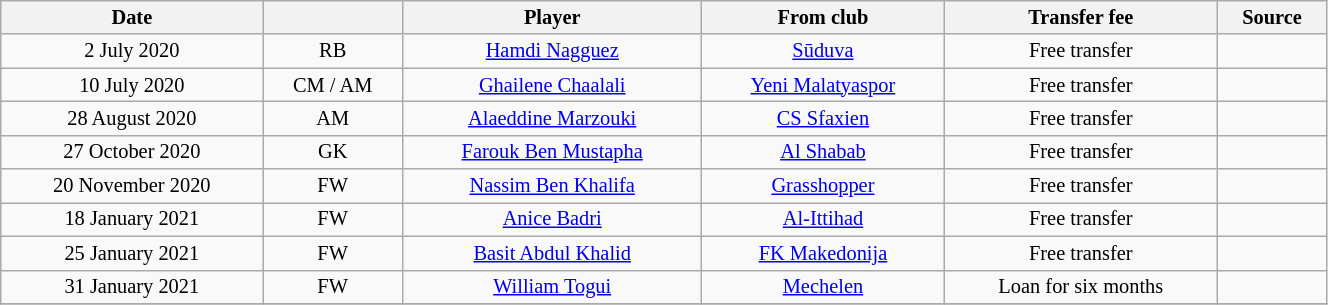<table class="wikitable sortable" style="width:70%; text-align:center; font-size:85%; text-align:centre;">
<tr>
<th>Date</th>
<th></th>
<th>Player</th>
<th>From club</th>
<th>Transfer fee</th>
<th>Source</th>
</tr>
<tr>
<td>2 July 2020</td>
<td>RB</td>
<td> <a href='#'>Hamdi Nagguez</a></td>
<td> <a href='#'>Sūduva</a></td>
<td>Free transfer</td>
<td></td>
</tr>
<tr>
<td>10 July 2020</td>
<td>CM / AM</td>
<td> <a href='#'>Ghailene Chaalali</a></td>
<td> <a href='#'>Yeni Malatyaspor</a></td>
<td>Free transfer</td>
<td></td>
</tr>
<tr>
<td>28 August 2020</td>
<td>AM</td>
<td> <a href='#'>Alaeddine Marzouki</a></td>
<td><a href='#'>CS Sfaxien</a></td>
<td>Free transfer</td>
<td></td>
</tr>
<tr>
<td>27 October 2020</td>
<td>GK</td>
<td> <a href='#'>Farouk Ben Mustapha</a></td>
<td> <a href='#'>Al Shabab</a></td>
<td>Free transfer</td>
<td></td>
</tr>
<tr>
<td>20 November 2020</td>
<td>FW</td>
<td> <a href='#'>Nassim Ben Khalifa</a></td>
<td> <a href='#'>Grasshopper</a></td>
<td>Free transfer</td>
<td></td>
</tr>
<tr>
<td>18 January 2021</td>
<td>FW</td>
<td> <a href='#'>Anice Badri</a></td>
<td> <a href='#'>Al-Ittihad</a></td>
<td>Free transfer</td>
<td></td>
</tr>
<tr>
<td>25 January 2021</td>
<td>FW</td>
<td> <a href='#'>Basit Abdul Khalid</a></td>
<td> <a href='#'>FK Makedonija</a></td>
<td>Free transfer</td>
<td></td>
</tr>
<tr>
<td>31 January 2021</td>
<td>FW</td>
<td> <a href='#'>William Togui</a></td>
<td> <a href='#'>Mechelen</a></td>
<td>Loan for six months</td>
<td></td>
</tr>
<tr>
</tr>
</table>
